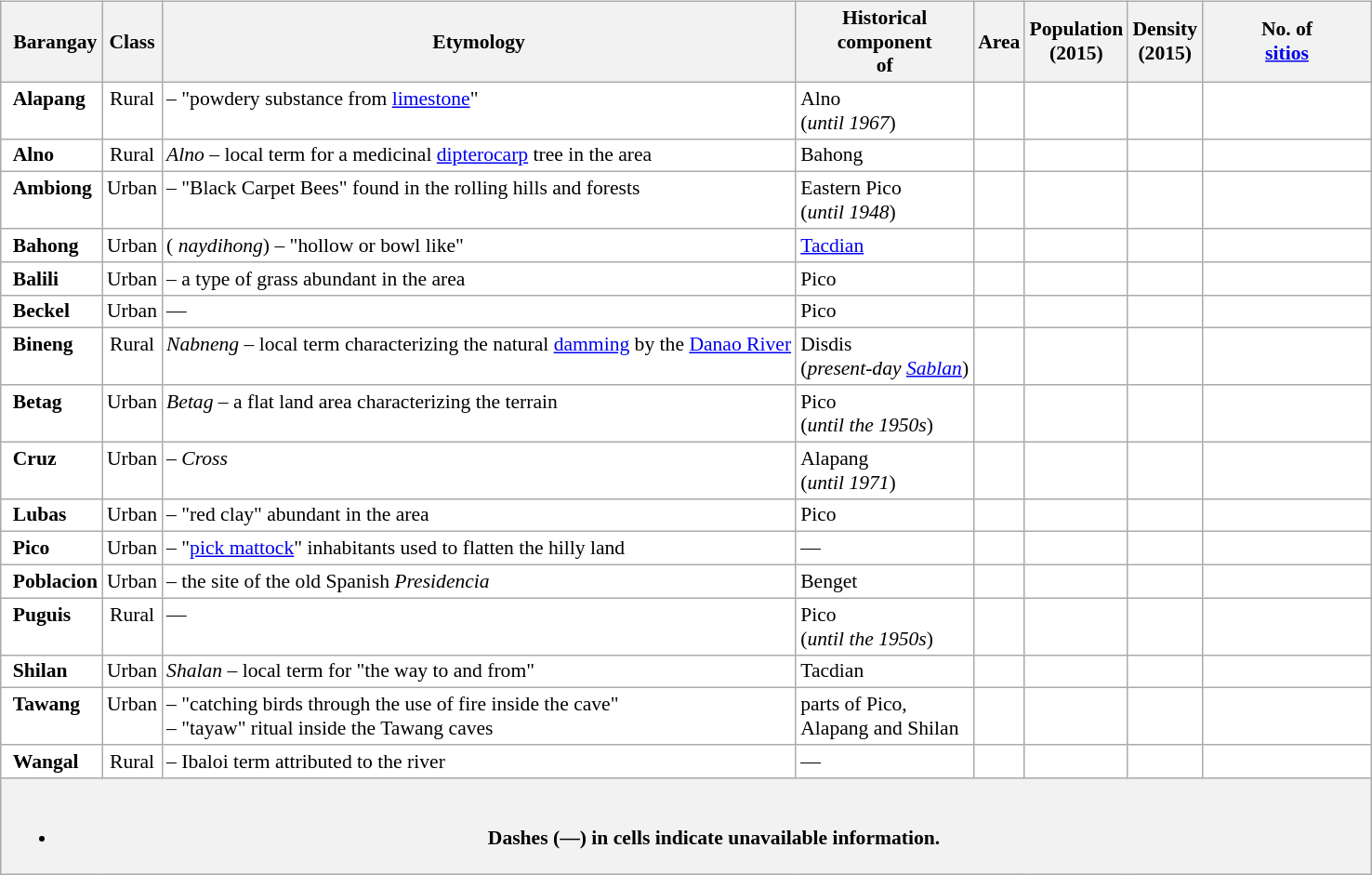<table style="table-layout:fixed;margin:auto;">
<tr>
<td><br><table class="wikitable sortable plainrowheaders" style="table-layout:fixed;font-size:90%;background-color:white;margin:auto;">
<tr>
<th scope="col" class="unsortable" style="border-right:0;"></th>
<th scope="col" style="border-left:0;">Barangay</th>
<th scope="col">Class</th>
<th scope="col" class="unsortable">Etymology</th>
<th scope="col">Historical<br>component<br>of</th>
<th scope="col">Area</th>
<th scope="col">Population<br>(2015)</th>
<th scope="col">Density<br>(2015)</th>
<th scope="col" style="width:8em;">No. of<br><a href='#'>sitios</a></th>
</tr>
<tr style="vertical-align:top;">
<th scope="row" style="border-right:0;background-color:initial;"></th>
<td style="border-left:0;font-weight:bold;">Alapang</td>
<td style="text-align:center;">Rural</td>
<td> – "powdery substance from <a href='#'>limestone</a>"</td>
<td>Alno<br>(<em>until 1967</em>)</td>
<td style="text-align:right;"></td>
<td style="text-align:center;"></td>
<td style="text-align:right;"></td>
<td></td>
</tr>
<tr style="vertical-align:top;">
<th scope="row" style="border-right:0;background-color:initial;"></th>
<td style="border-left:0;font-weight:bold;">Alno</td>
<td style="text-align:center;">Rural</td>
<td><em>Alno</em> – local term for a medicinal <a href='#'>dipterocarp</a> tree in the area</td>
<td>Bahong</td>
<td style="text-align:right;"></td>
<td style="text-align:center;"></td>
<td style="text-align:right;"></td>
<td></td>
</tr>
<tr style="vertical-align:top;">
<th scope="row" style="border-right:0;background-color:initial;"></th>
<td style="border-left:0;font-weight:bold;">Ambiong</td>
<td style="text-align:center;">Urban</td>
<td> – "Black Carpet Bees" found in the rolling hills and forests</td>
<td>Eastern Pico<br>(<em>until 1948</em>)</td>
<td style="text-align:right;"></td>
<td style="text-align:center;"></td>
<td style="text-align:right;"></td>
<td></td>
</tr>
<tr style="vertical-align:top;">
<th scope="row" style="border-right:0;background-color:initial;"></th>
<td style="border-left:0;font-weight:bold;">Bahong</td>
<td style="text-align:center;">Urban</td>
<td> ( <em>naydihong</em>) – "hollow or bowl like"</td>
<td><a href='#'>Tacdian</a></td>
<td style="text-align:right;"></td>
<td style="text-align:center;"></td>
<td style="text-align:right;"></td>
<td></td>
</tr>
<tr style="vertical-align:top;">
<th scope="row" style="border-right:0;background-color:initial;"></th>
<td style="border-left:0;font-weight:bold;">Balili</td>
<td style="text-align:center;">Urban</td>
<td> – a type of grass abundant in the area</td>
<td>Pico</td>
<td style="text-align:right;"></td>
<td style="text-align:center;"></td>
<td style="text-align:right;"></td>
<td></td>
</tr>
<tr style="vertical-align:top;">
<th scope="row" style="border-right:0;background-color:initial;"></th>
<td style="border-left:0;font-weight:bold;">Beckel</td>
<td style="text-align:center;">Urban</td>
<td>—</td>
<td>Pico</td>
<td style="text-align:right;"></td>
<td style="text-align:center;"></td>
<td style="text-align:right;"></td>
<td></td>
</tr>
<tr style="vertical-align:top;">
<th scope="row" style="border-right:0;background-color:initial;"></th>
<td style="border-left:0;font-weight:bold;">Bineng</td>
<td style="text-align:center;">Rural</td>
<td><em>Nabneng</em> – local term characterizing the natural <a href='#'>damming</a> by the <a href='#'>Danao River</a></td>
<td>Disdis<br>(<em>present-day <a href='#'>Sablan</a></em>)</td>
<td style="text-align:right;"></td>
<td style="text-align:center;"></td>
<td style="text-align:right;"></td>
<td></td>
</tr>
<tr style="vertical-align:top;">
<th scope="row" style="border-right:0;background-color:initial;"></th>
<td style="border-left:0;font-weight:bold;">Betag</td>
<td style="text-align:center;">Urban</td>
<td><em>Betag</em> – a flat land area characterizing the terrain</td>
<td>Pico<br>(<em>until the 1950s</em>)</td>
<td style="text-align:right;"></td>
<td style="text-align:center;"></td>
<td style="text-align:right;"></td>
<td></td>
</tr>
<tr style="vertical-align:top;">
<th scope="row" style="border-right:0;background-color:initial;"></th>
<td style="border-left:0;font-weight:bold;">Cruz</td>
<td style="text-align:center;">Urban</td>
<td> – <em>Cross</em></td>
<td>Alapang<br>(<em>until 1971</em>)</td>
<td style="text-align:right;"></td>
<td style="text-align:center;"></td>
<td style="text-align:right;"></td>
<td></td>
</tr>
<tr style="vertical-align:top;">
<th scope="row" style="border-right:0;background-color:initial;"></th>
<td style="border-left:0;font-weight:bold;">Lubas</td>
<td style="text-align:center;">Urban</td>
<td> – "red clay" abundant in the area</td>
<td>Pico</td>
<td style="text-align:right;"></td>
<td style="text-align:center;"></td>
<td style="text-align:right;"></td>
<td></td>
</tr>
<tr style="vertical-align:top;">
<th scope="row" style="border-right:0;background-color:initial;"></th>
<td style="border-left:0;font-weight:bold;">Pico</td>
<td style="text-align:center;">Urban</td>
<td> – "<a href='#'>pick mattock</a>" inhabitants used to flatten the hilly land</td>
<td>—</td>
<td style="text-align:right;"></td>
<td style="text-align:center;"></td>
<td style="text-align:right;"></td>
<td></td>
</tr>
<tr style="vertical-align:top;">
<th scope="row" style="border-right:0;background-color:initial;"></th>
<td style="border-left:0;font-weight:bold;">Poblacion</td>
<td style="text-align:center;">Urban</td>
<td> – the site of the old Spanish <em>Presidencia</em></td>
<td>Benget</td>
<td style="text-align:right;"></td>
<td style="text-align:center;"></td>
<td style="text-align:right;"></td>
<td></td>
</tr>
<tr style="vertical-align:top;">
<th scope="row" style="border-right:0;background-color:initial;"></th>
<td style="border-left:0;font-weight:bold;">Puguis</td>
<td style="text-align:center;">Rural</td>
<td>—</td>
<td>Pico<br>(<em>until the 1950s</em>)</td>
<td style="text-align:right;"></td>
<td style="text-align:center;"></td>
<td style="text-align:right;"></td>
<td></td>
</tr>
<tr style="vertical-align:top;">
<th scope="row" style="border-right:0;background-color:initial;"></th>
<td style="border-left:0;font-weight:bold;">Shilan</td>
<td style="text-align:center;">Urban</td>
<td><em>Shalan</em> – local term for "the way to and from"</td>
<td>Tacdian</td>
<td style="text-align:right;"></td>
<td style="text-align:center;"></td>
<td style="text-align:right;"></td>
<td></td>
</tr>
<tr style="vertical-align:top;">
<th scope="row" style="border-right:0;background-color:initial;"></th>
<td style="border-left:0;font-weight:bold;">Tawang</td>
<td style="text-align:center;">Urban</td>
<td> – "catching birds through the use of fire inside the cave"<br>  – "tayaw" ritual inside the Tawang caves</td>
<td>parts of Pico,<br>Alapang and Shilan</td>
<td style="text-align:right;"></td>
<td style="text-align:center;"></td>
<td style="text-align:right;"></td>
<td></td>
</tr>
<tr style="vertical-align:top;">
<th scope="row" style="border-right:0;background-color:initial;"></th>
<td style="border-left:0;font-weight:bold;">Wangal</td>
<td style="text-align:center;">Rural</td>
<td> – Ibaloi term attributed to the river</td>
<td>—</td>
<td style="text-align:right;"></td>
<td style="text-align:center;"></td>
<td style="text-align:right;"></td>
<td></td>
</tr>
<tr class="sortbottom">
<th scope="row" colspan="11"><br><ul><li>Dashes (—) in cells indicate unavailable information.</li></ul></th>
</tr>
</table>
</td>
</tr>
<tr>
<td></td>
</tr>
</table>
